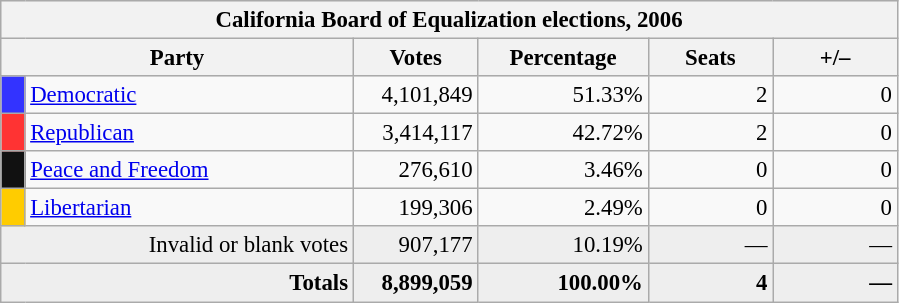<table class="wikitable" style="font-size: 95%;">
<tr style="background:#e9e9e9;">
<th colspan="6">California Board of Equalization elections, 2006</th>
</tr>
<tr style="background:#eee; text-align:center;">
<th colspan=2 style="width: 15em">Party</th>
<th style="width: 5em">Votes</th>
<th style="width: 7em">Percentage</th>
<th style="width: 5em">Seats</th>
<th style="width: 5em">+/–</th>
</tr>
<tr>
<th style="background:#33f; width:3px;"></th>
<td style="width: 130px"><a href='#'>Democratic</a></td>
<td style="text-align:right;">4,101,849</td>
<td style="text-align:right;">51.33%</td>
<td style="text-align:right;">2</td>
<td style="text-align:right;">0</td>
</tr>
<tr>
<th style="background:#f33; width:3px;"></th>
<td style="width: 130px"><a href='#'>Republican</a></td>
<td style="text-align:right;">3,414,117</td>
<td style="text-align:right;">42.72%</td>
<td style="text-align:right;">2</td>
<td style="text-align:right;">0</td>
</tr>
<tr>
<th style="background:#111; width:3px;"></th>
<td style="width: 130px"><a href='#'>Peace and Freedom</a></td>
<td style="text-align:right;">276,610</td>
<td style="text-align:right;">3.46%</td>
<td style="text-align:right;">0</td>
<td style="text-align:right;">0</td>
</tr>
<tr>
<th style="background:#fc0; width:3px;"></th>
<td style="width: 130px"><a href='#'>Libertarian</a></td>
<td style="text-align:right;">199,306</td>
<td style="text-align:right;">2.49%</td>
<td style="text-align:right;">0</td>
<td style="text-align:right;">0</td>
</tr>
<tr style="background:#eee; text-align:right;">
<td colspan="2">Invalid or blank votes</td>
<td>907,177</td>
<td>10.19%</td>
<td>—</td>
<td>—</td>
</tr>
<tr style="background:#eee; text-align:right;">
<td colspan="2"><strong>Totals</strong></td>
<td><strong>8,899,059</strong></td>
<td><strong>100.00%</strong></td>
<td><strong>4</strong></td>
<td><strong>—</strong></td>
</tr>
</table>
